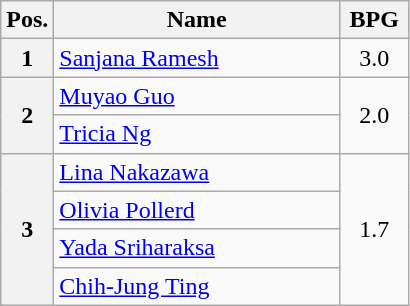<table class=wikitable style="text-align:center;">
<tr>
<th width="13%">Pos.</th>
<th width="70%">Name</th>
<th width="17%">BPG</th>
</tr>
<tr>
<th>1</th>
<td align=left> <a href='#'>Sanjana Ramesh</a></td>
<td>3.0</td>
</tr>
<tr>
<th rowspan=2>2</th>
<td align=left> <a href='#'>Muyao Guo</a></td>
<td rowspan=2>2.0</td>
</tr>
<tr>
<td align=left> <a href='#'>Tricia Ng</a></td>
</tr>
<tr>
<th rowspan=4>3</th>
<td align=left> <a href='#'>Lina Nakazawa</a></td>
<td rowspan=4>1.7</td>
</tr>
<tr>
<td align=left> <a href='#'>Olivia Pollerd</a></td>
</tr>
<tr>
<td align=left> <a href='#'>Yada Sriharaksa</a></td>
</tr>
<tr>
<td align=left> <a href='#'>Chih-Jung Ting</a></td>
</tr>
</table>
